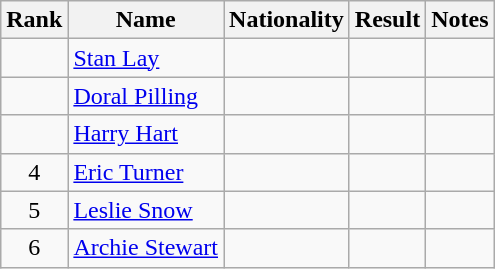<table class="wikitable sortable" style=" text-align:center">
<tr>
<th>Rank</th>
<th>Name</th>
<th>Nationality</th>
<th>Result</th>
<th>Notes</th>
</tr>
<tr>
<td></td>
<td align=left><a href='#'>Stan Lay</a></td>
<td align=left></td>
<td></td>
<td></td>
</tr>
<tr>
<td></td>
<td align=left><a href='#'>Doral Pilling</a></td>
<td align=left></td>
<td></td>
<td></td>
</tr>
<tr>
<td></td>
<td align=left><a href='#'>Harry Hart</a></td>
<td align=left></td>
<td></td>
<td></td>
</tr>
<tr>
<td>4</td>
<td align=left><a href='#'>Eric Turner</a></td>
<td align=left></td>
<td></td>
<td></td>
</tr>
<tr>
<td>5</td>
<td align=left><a href='#'>Leslie Snow</a></td>
<td align=left></td>
<td></td>
<td></td>
</tr>
<tr>
<td>6</td>
<td align=left><a href='#'>Archie Stewart</a></td>
<td align=left></td>
<td></td>
<td></td>
</tr>
</table>
